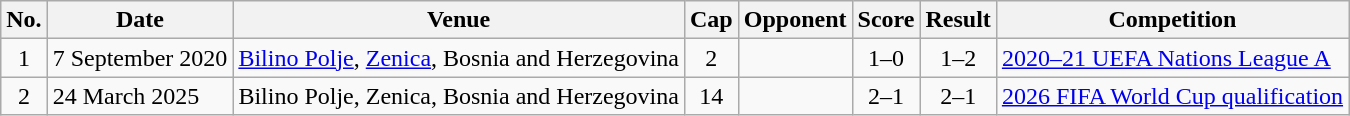<table class="wikitable sortable">
<tr>
<th scope=col>No.</th>
<th scope=col>Date</th>
<th scope=col>Venue</th>
<th scope=col>Cap</th>
<th scope=col>Opponent</th>
<th scope=col>Score</th>
<th scope=col>Result</th>
<th scope=col>Competition</th>
</tr>
<tr>
<td align=center>1</td>
<td>7 September 2020</td>
<td><a href='#'>Bilino Polje</a>, <a href='#'>Zenica</a>, Bosnia and Herzegovina</td>
<td align=center>2</td>
<td></td>
<td align=center>1–0</td>
<td align=center>1–2</td>
<td><a href='#'>2020–21 UEFA Nations League A</a></td>
</tr>
<tr>
<td align=center>2</td>
<td>24 March 2025</td>
<td>Bilino Polje, Zenica, Bosnia and Herzegovina</td>
<td align=center>14</td>
<td></td>
<td align=center>2–1</td>
<td align=center>2–1</td>
<td><a href='#'>2026 FIFA World Cup qualification</a></td>
</tr>
</table>
